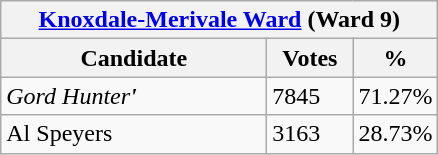<table class="wikitable">
<tr>
<th colspan="3"><a href='#'>Knoxdale-Merivale Ward</a> (Ward 9)</th>
</tr>
<tr>
<th style="width: 170px">Candidate</th>
<th style="width: 50px">Votes</th>
<th style="width: 40px">%</th>
</tr>
<tr>
<td><em>Gord Hunter<strong>'</td>
<td></strong>7845<strong></td>
<td></strong>71.27%<strong></td>
</tr>
<tr>
<td>Al Speyers</td>
<td>3163</td>
<td>28.73%</td>
</tr>
</table>
